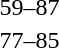<table style="text-align:center">
<tr>
<th width=200></th>
<th width=100></th>
<th width=200></th>
</tr>
<tr>
<td align=right></td>
<td align=center>59–87</td>
<td align=left><strong></strong></td>
</tr>
<tr>
<td align=right></td>
<td align=center>77–85</td>
<td align=left><strong></strong></td>
</tr>
</table>
